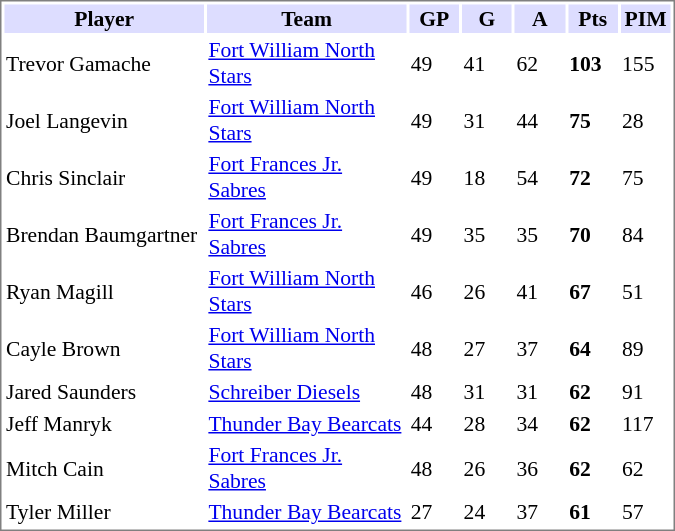<table cellpadding="0">
<tr align="left" style="vertical-align: top">
<td></td>
<td><br><table cellpadding="1" width="450px" style="font-size: 90%; border: 1px solid gray;">
<tr>
<th bgcolor="#DDDDFF" width="30%">Player</th>
<th bgcolor="#DDDDFF" width="30%">Team</th>
<th bgcolor="#DDDDFF" width="7.5%">GP</th>
<th bgcolor="#DDDDFF" width="7.5%">G</th>
<th bgcolor="#DDDDFF" width="7.5%">A</th>
<th bgcolor="#DDDDFF" width="7.5%">Pts</th>
<th bgcolor="#DDDDFF" width="7.5%">PIM</th>
</tr>
<tr>
<td>Trevor Gamache</td>
<td><a href='#'>Fort William North Stars</a></td>
<td>49</td>
<td>41</td>
<td>62</td>
<td><strong>103</strong></td>
<td>155</td>
</tr>
<tr>
<td>Joel Langevin</td>
<td><a href='#'>Fort William North Stars</a></td>
<td>49</td>
<td>31</td>
<td>44</td>
<td><strong>75</strong></td>
<td>28</td>
</tr>
<tr>
<td>Chris Sinclair</td>
<td><a href='#'>Fort Frances Jr. Sabres</a></td>
<td>49</td>
<td>18</td>
<td>54</td>
<td><strong>72</strong></td>
<td>75</td>
</tr>
<tr>
<td>Brendan Baumgartner</td>
<td><a href='#'>Fort Frances Jr. Sabres</a></td>
<td>49</td>
<td>35</td>
<td>35</td>
<td><strong>70</strong></td>
<td>84</td>
</tr>
<tr>
<td>Ryan Magill</td>
<td><a href='#'>Fort William North Stars</a></td>
<td>46</td>
<td>26</td>
<td>41</td>
<td><strong>67</strong></td>
<td>51</td>
</tr>
<tr>
<td>Cayle Brown</td>
<td><a href='#'>Fort William North Stars</a></td>
<td>48</td>
<td>27</td>
<td>37</td>
<td><strong>64</strong></td>
<td>89</td>
</tr>
<tr>
<td>Jared Saunders</td>
<td><a href='#'>Schreiber Diesels</a></td>
<td>48</td>
<td>31</td>
<td>31</td>
<td><strong>62</strong></td>
<td>91</td>
</tr>
<tr>
<td>Jeff Manryk</td>
<td><a href='#'>Thunder Bay Bearcats</a></td>
<td>44</td>
<td>28</td>
<td>34</td>
<td><strong>62</strong></td>
<td>117</td>
</tr>
<tr>
<td>Mitch Cain</td>
<td><a href='#'>Fort Frances Jr. Sabres</a></td>
<td>48</td>
<td>26</td>
<td>36</td>
<td><strong>62</strong></td>
<td>62</td>
</tr>
<tr>
<td>Tyler Miller</td>
<td><a href='#'>Thunder Bay Bearcats</a></td>
<td>27</td>
<td>24</td>
<td>37</td>
<td><strong>61</strong></td>
<td>57</td>
</tr>
</table>
</td>
</tr>
</table>
